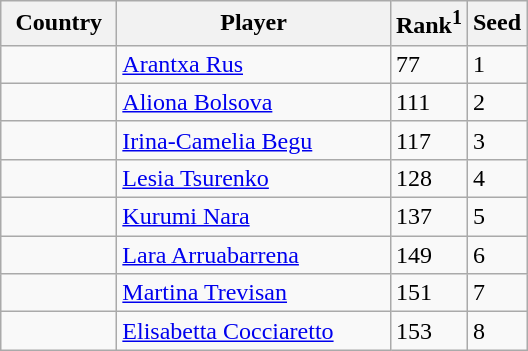<table class="sortable wikitable">
<tr>
<th width="70">Country</th>
<th width="175">Player</th>
<th>Rank<sup>1</sup></th>
<th>Seed</th>
</tr>
<tr>
<td></td>
<td><a href='#'>Arantxa Rus</a></td>
<td>77</td>
<td>1</td>
</tr>
<tr>
<td></td>
<td><a href='#'>Aliona Bolsova</a></td>
<td>111</td>
<td>2</td>
</tr>
<tr>
<td></td>
<td><a href='#'>Irina-Camelia Begu</a></td>
<td>117</td>
<td>3</td>
</tr>
<tr>
<td></td>
<td><a href='#'>Lesia Tsurenko</a></td>
<td>128</td>
<td>4</td>
</tr>
<tr>
<td></td>
<td><a href='#'>Kurumi Nara</a></td>
<td>137</td>
<td>5</td>
</tr>
<tr>
<td></td>
<td><a href='#'>Lara Arruabarrena</a></td>
<td>149</td>
<td>6</td>
</tr>
<tr>
<td></td>
<td><a href='#'>Martina Trevisan</a></td>
<td>151</td>
<td>7</td>
</tr>
<tr>
<td></td>
<td><a href='#'>Elisabetta Cocciaretto</a></td>
<td>153</td>
<td>8</td>
</tr>
</table>
